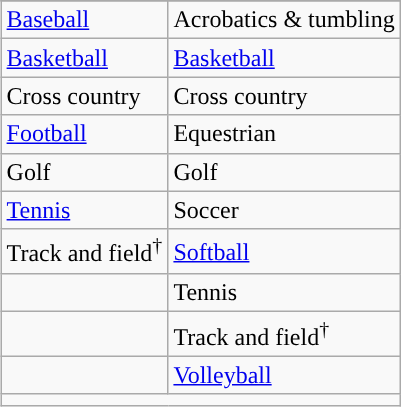<table class="wikitable"  style="float:right; clear:right; margin:0 0 1em 1em;">
<tr>
</tr>
<tr>
<td><a href='#'>Baseball</a></td>
<td>Acrobatics & tumbling</td>
</tr>
<tr>
<td><a href='#'>Basketball</a></td>
<td><a href='#'>Basketball</a></td>
</tr>
<tr>
<td>Cross country</td>
<td>Cross country</td>
</tr>
<tr>
<td><a href='#'>Football</a></td>
<td>Equestrian</td>
</tr>
<tr>
<td>Golf</td>
<td>Golf</td>
</tr>
<tr>
<td><a href='#'>Tennis</a></td>
<td>Soccer</td>
</tr>
<tr>
<td>Track and field<sup>†</sup></td>
<td><a href='#'>Softball</a></td>
</tr>
<tr>
<td></td>
<td>Tennis</td>
</tr>
<tr>
<td></td>
<td>Track and field<sup>†</sup></td>
</tr>
<tr>
<td></td>
<td><a href='#'>Volleyball</a></td>
</tr>
<tr>
<td colspan="2"></td>
</tr>
</table>
